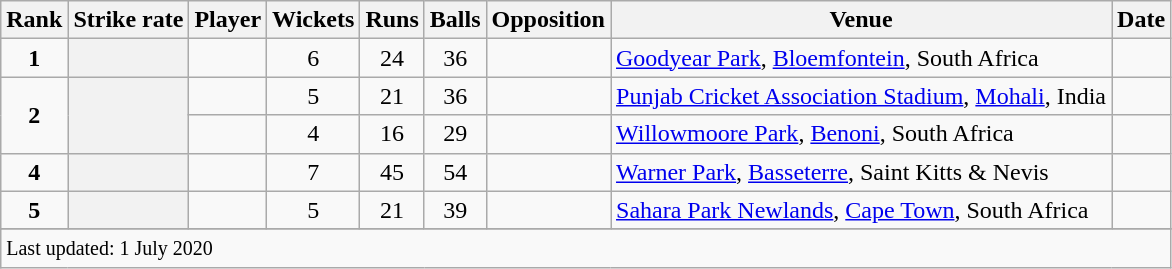<table class="wikitable plainrowheaders sortable">
<tr>
<th scope=col>Rank</th>
<th scope=col>Strike rate</th>
<th scope=col>Player</th>
<th scope=col>Wickets</th>
<th scope=col>Runs</th>
<th scope=col>Balls</th>
<th scope=col>Opposition</th>
<th scope=col>Venue</th>
<th scope=col>Date</th>
</tr>
<tr>
<td align=center><strong>1</strong></td>
<th scope=row style=text-align:center;></th>
<td></td>
<td align=center>6</td>
<td align=center>24</td>
<td align=center>36</td>
<td></td>
<td><a href='#'>Goodyear Park</a>, <a href='#'>Bloemfontein</a>, South Africa</td>
<td></td>
</tr>
<tr>
<td align=center rowspan=2><strong>2</strong></td>
<th scope=row style=text-align:center; rowspan=2></th>
<td></td>
<td align=center>5</td>
<td align=center>21</td>
<td align=center>36</td>
<td></td>
<td><a href='#'>Punjab Cricket Association Stadium</a>, <a href='#'>Mohali</a>, India</td>
<td></td>
</tr>
<tr>
<td></td>
<td align=center>4</td>
<td align=center>16</td>
<td align=center>29</td>
<td></td>
<td><a href='#'>Willowmoore Park</a>, <a href='#'>Benoni</a>, South Africa</td>
<td></td>
</tr>
<tr>
<td align=center><strong>4</strong></td>
<th scope=row style=text-align:center;></th>
<td></td>
<td align=center>7</td>
<td align=center>45</td>
<td align=center>54</td>
<td></td>
<td><a href='#'>Warner Park</a>, <a href='#'>Basseterre</a>, Saint Kitts & Nevis</td>
<td></td>
</tr>
<tr>
<td align=center><strong>5</strong></td>
<th scope=row style=text-align:center;></th>
<td></td>
<td align=center>5</td>
<td align=center>21</td>
<td align=center>39</td>
<td></td>
<td><a href='#'>Sahara Park Newlands</a>, <a href='#'>Cape Town</a>, South Africa</td>
<td></td>
</tr>
<tr>
</tr>
<tr class=sortbottom>
<td colspan=9><small>Last updated: 1 July 2020</small></td>
</tr>
</table>
